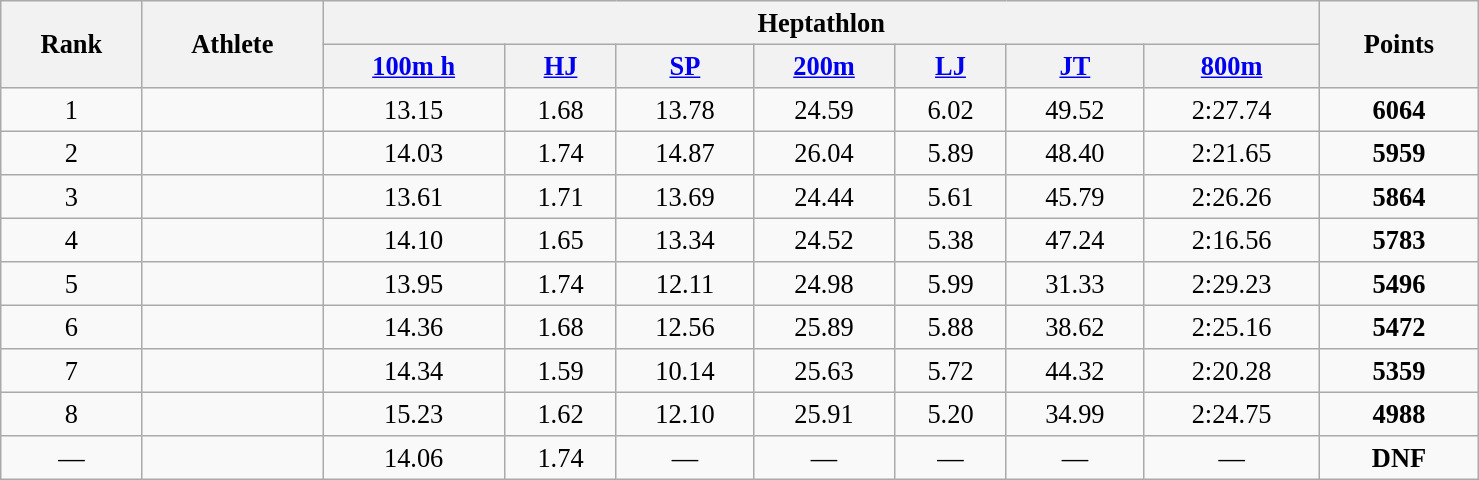<table class="wikitable" style=" text-align:center; font-size:110%;" width="78%">
<tr>
<th rowspan="2">Rank</th>
<th rowspan="2">Athlete</th>
<th colspan="7">Heptathlon</th>
<th rowspan="2">Points</th>
</tr>
<tr>
<th><a href='#'>100m h</a></th>
<th><a href='#'>HJ</a></th>
<th><a href='#'>SP</a></th>
<th><a href='#'>200m</a></th>
<th><a href='#'>LJ</a></th>
<th><a href='#'>JT</a></th>
<th><a href='#'>800m</a></th>
</tr>
<tr>
<td>1</td>
<td align=left></td>
<td>13.15</td>
<td>1.68</td>
<td>13.78</td>
<td>24.59</td>
<td>6.02</td>
<td>49.52</td>
<td>2:27.74</td>
<td><strong>6064</strong></td>
</tr>
<tr>
<td>2</td>
<td align=left></td>
<td>14.03</td>
<td>1.74</td>
<td>14.87</td>
<td>26.04</td>
<td>5.89</td>
<td>48.40</td>
<td>2:21.65</td>
<td><strong>5959</strong></td>
</tr>
<tr>
<td>3</td>
<td align=left></td>
<td>13.61</td>
<td>1.71</td>
<td>13.69</td>
<td>24.44</td>
<td>5.61</td>
<td>45.79</td>
<td>2:26.26</td>
<td><strong>5864</strong></td>
</tr>
<tr>
<td>4</td>
<td align=left></td>
<td>14.10</td>
<td>1.65</td>
<td>13.34</td>
<td>24.52</td>
<td>5.38</td>
<td>47.24</td>
<td>2:16.56</td>
<td><strong>5783</strong></td>
</tr>
<tr>
<td>5</td>
<td align=left></td>
<td>13.95</td>
<td>1.74</td>
<td>12.11</td>
<td>24.98</td>
<td>5.99</td>
<td>31.33</td>
<td>2:29.23</td>
<td><strong>5496</strong></td>
</tr>
<tr>
<td>6</td>
<td align=left></td>
<td>14.36</td>
<td>1.68</td>
<td>12.56</td>
<td>25.89</td>
<td>5.88</td>
<td>38.62</td>
<td>2:25.16</td>
<td><strong>5472</strong></td>
</tr>
<tr>
<td>7</td>
<td align=left></td>
<td>14.34</td>
<td>1.59</td>
<td>10.14</td>
<td>25.63</td>
<td>5.72</td>
<td>44.32</td>
<td>2:20.28</td>
<td><strong>5359</strong></td>
</tr>
<tr>
<td>8</td>
<td align=left></td>
<td>15.23</td>
<td>1.62</td>
<td>12.10</td>
<td>25.91</td>
<td>5.20</td>
<td>34.99</td>
<td>2:24.75</td>
<td><strong>4988</strong></td>
</tr>
<tr>
<td>—</td>
<td align=left></td>
<td>14.06</td>
<td>1.74</td>
<td>—</td>
<td>—</td>
<td>—</td>
<td>—</td>
<td>—</td>
<td><strong>DNF  </strong></td>
</tr>
</table>
